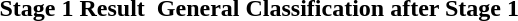<table>
<tr>
<td><strong>Stage 1 Result</strong><br>










</td>
<td></td>
<td><strong>General Classification after Stage 1</strong><br>










</td>
</tr>
</table>
